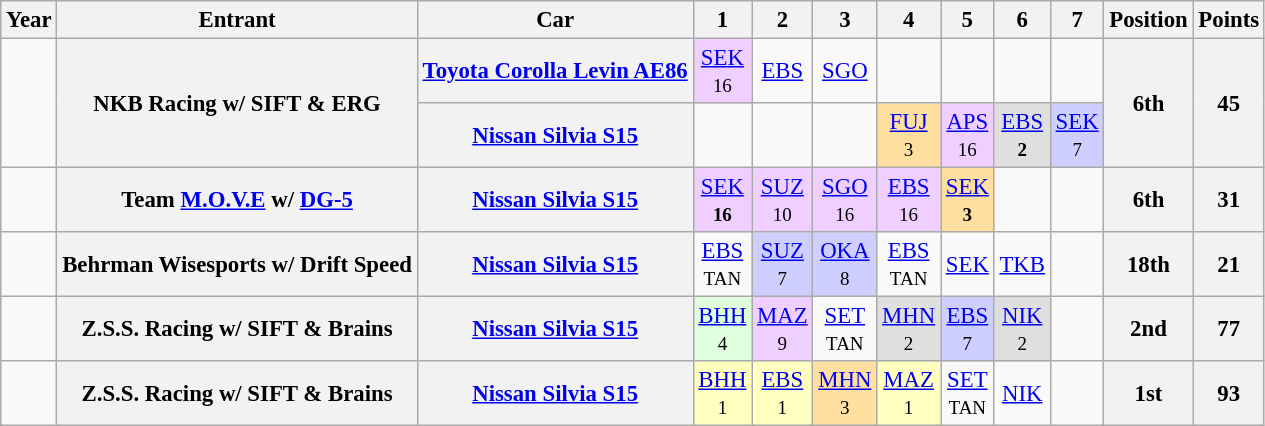<table class="wikitable" style="text-align:center; font-size:95%">
<tr>
<th>Year</th>
<th>Entrant</th>
<th>Car</th>
<th>1</th>
<th>2</th>
<th>3</th>
<th>4</th>
<th>5</th>
<th>6</th>
<th>7</th>
<th>Position</th>
<th>Points</th>
</tr>
<tr>
<td rowspan="2"></td>
<th rowspan="2">NKB Racing w/ SIFT & ERG</th>
<th><a href='#'>Toyota Corolla Levin AE86</a></th>
<td style="background:#EFCFFF;"><a href='#'>SEK</a><br><small>16</small></td>
<td><a href='#'>EBS</a></td>
<td><a href='#'>SGO</a></td>
<td></td>
<td></td>
<td></td>
<td></td>
<th rowspan="2">6th</th>
<th rowspan="2">45</th>
</tr>
<tr>
<th><a href='#'>Nissan Silvia S15</a></th>
<td></td>
<td></td>
<td></td>
<td style="background:#FFDF9F;"><a href='#'>FUJ</a><br><small>3</small></td>
<td style="background:#EFCFFF;"><a href='#'>APS</a><br><small>16</small></td>
<td style="background:#DFDFDF;"><a href='#'>EBS</a><br><small><strong><span>2</span></strong></small></td>
<td style="background:#CFCFFF;"><a href='#'>SEK</a><br><small>7</small></td>
</tr>
<tr>
<td></td>
<th>Team <a href='#'>M.O.V.E</a> w/ <a href='#'>DG-5</a></th>
<th><a href='#'>Nissan Silvia S15</a></th>
<td style="background:#EFCFFF;"><a href='#'>SEK</a><br><small><strong><span>16</span></strong></small></td>
<td style="background:#EFCFFF;"><a href='#'>SUZ</a><br><small>10</small></td>
<td style="background:#EFCFFF;"><a href='#'>SGO</a><br><small>16</small></td>
<td style="background:#EFCFFF;"><a href='#'>EBS</a><br><small>16</small></td>
<td style="background:#FFDF9F;"><a href='#'>SEK</a><br><small><strong><span>3</span></strong></small></td>
<td></td>
<td></td>
<th>6th</th>
<th>31</th>
</tr>
<tr>
<td></td>
<th>Behrman Wisesports w/ Drift Speed</th>
<th><a href='#'>Nissan Silvia S15</a></th>
<td><a href='#'>EBS</a><br><small>TAN</small></td>
<td style="background:#CFCFFF;"><a href='#'>SUZ</a><br><small>7</small></td>
<td style="background:#CFCFFF;"><a href='#'>OKA</a><br><small>8</small></td>
<td><a href='#'>EBS</a><br><small>TAN</small></td>
<td><a href='#'>SEK</a></td>
<td><a href='#'>TKB</a></td>
<td></td>
<th>18th</th>
<th>21</th>
</tr>
<tr>
<td></td>
<th>Z.S.S. Racing w/ SIFT & Brains</th>
<th><a href='#'>Nissan Silvia S15</a></th>
<td style="background:#DFFFDF;"><a href='#'>BHH</a><br><small>4</small></td>
<td style="background:#EFCFFF;"><a href='#'>MAZ</a><br><small>9</small></td>
<td><a href='#'>SET</a><br><small>TAN</small></td>
<td style="background:#DFDFDF;"><a href='#'>MHN</a><br><small>2</small></td>
<td style="background:#CFCFFF;"><a href='#'>EBS</a><br><small>7</small></td>
<td style="background:#DFDFDF;"><a href='#'>NIK</a><br><small>2</small></td>
<td></td>
<th>2nd</th>
<th>77</th>
</tr>
<tr>
<td></td>
<th>Z.S.S. Racing w/ SIFT & Brains</th>
<th><a href='#'>Nissan Silvia S15</a></th>
<td style="background:#FFFFBF;"><a href='#'>BHH</a><br><small>1</small></td>
<td style="background:#FFFFBF;"><a href='#'>EBS</a><br><small>1</small></td>
<td style="background:#FFDF9F;"><a href='#'>MHN</a><br><small>3</small></td>
<td style="background:#FFFFBF;"><a href='#'>MAZ</a><br><small>1</small></td>
<td><a href='#'>SET</a><br><small>TAN</small></td>
<td><a href='#'>NIK</a></td>
<td></td>
<th>1st</th>
<th>93</th>
</tr>
</table>
